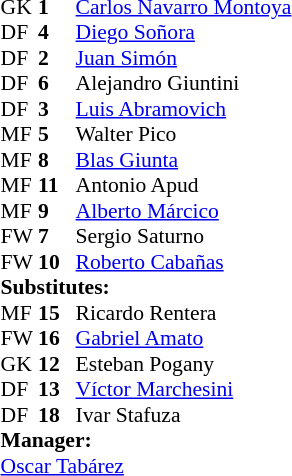<table style="font-size:90%; margin:0.2em auto;" cellspacing="0" cellpadding="0">
<tr>
<th width="25"></th>
<th width="25"></th>
</tr>
<tr>
<td>GK</td>
<td><strong>1</strong></td>
<td> <a href='#'>Carlos Navarro Montoya</a></td>
</tr>
<tr>
<td>DF</td>
<td><strong>4</strong></td>
<td> <a href='#'>Diego Soñora</a></td>
</tr>
<tr>
<td>DF</td>
<td><strong>2</strong></td>
<td> <a href='#'>Juan Simón</a></td>
</tr>
<tr>
<td>DF</td>
<td><strong>6</strong></td>
<td> Alejandro Giuntini</td>
</tr>
<tr>
<td>DF</td>
<td><strong>3</strong></td>
<td> <a href='#'>Luis Abramovich</a></td>
</tr>
<tr>
<td>MF</td>
<td><strong>5</strong></td>
<td> Walter Pico</td>
</tr>
<tr>
<td>MF</td>
<td><strong>8</strong></td>
<td> <a href='#'>Blas Giunta</a></td>
</tr>
<tr>
<td>MF</td>
<td><strong>11</strong></td>
<td> Antonio Apud</td>
<td></td>
<td></td>
</tr>
<tr>
<td>MF</td>
<td><strong>9</strong></td>
<td> <a href='#'>Alberto Márcico</a></td>
</tr>
<tr>
<td>FW</td>
<td><strong>7</strong></td>
<td> Sergio Saturno</td>
<td></td>
<td></td>
</tr>
<tr>
<td>FW</td>
<td><strong>10</strong></td>
<td> <a href='#'>Roberto Cabañas</a></td>
</tr>
<tr>
<td colspan=3><strong>Substitutes:</strong></td>
</tr>
<tr>
<td>MF</td>
<td><strong>15</strong></td>
<td> Ricardo Rentera</td>
<td></td>
<td></td>
</tr>
<tr>
<td>FW</td>
<td><strong>16</strong></td>
<td> <a href='#'>Gabriel Amato</a></td>
<td></td>
<td></td>
</tr>
<tr>
<td>GK</td>
<td><strong>12</strong></td>
<td> Esteban Pogany</td>
</tr>
<tr>
<td>DF</td>
<td><strong>13</strong></td>
<td> <a href='#'>Víctor Marchesini</a></td>
</tr>
<tr>
<td>DF</td>
<td><strong>18</strong></td>
<td> Ivar Stafuza</td>
</tr>
<tr>
<td colspan=3><strong>Manager:</strong></td>
</tr>
<tr>
<td colspan=4> <a href='#'>Oscar Tabárez</a></td>
</tr>
</table>
